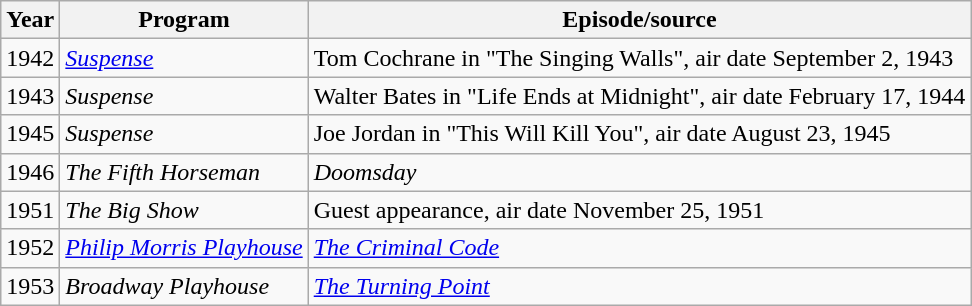<table class="wikitable">
<tr>
<th>Year</th>
<th>Program</th>
<th>Episode/source</th>
</tr>
<tr>
<td>1942</td>
<td><em><a href='#'>Suspense</a></em></td>
<td>Tom Cochrane in "The Singing Walls", air date September 2, 1943</td>
</tr>
<tr>
<td>1943</td>
<td><em>Suspense</em></td>
<td>Walter Bates in "Life Ends at Midnight", air date February 17, 1944</td>
</tr>
<tr>
<td>1945</td>
<td><em>Suspense</em></td>
<td>Joe Jordan in "This Will Kill You", air date August 23, 1945</td>
</tr>
<tr>
<td>1946</td>
<td><em>The Fifth Horseman</em></td>
<td><em>Doomsday</em></td>
</tr>
<tr>
<td>1951</td>
<td><em>The Big Show</em></td>
<td>Guest appearance, air date November 25, 1951</td>
</tr>
<tr>
<td>1952</td>
<td><em><a href='#'>Philip Morris Playhouse</a></em></td>
<td><em><a href='#'>The Criminal Code</a></em></td>
</tr>
<tr>
<td>1953</td>
<td><em>Broadway Playhouse</em></td>
<td><em><a href='#'>The Turning Point</a></em></td>
</tr>
</table>
